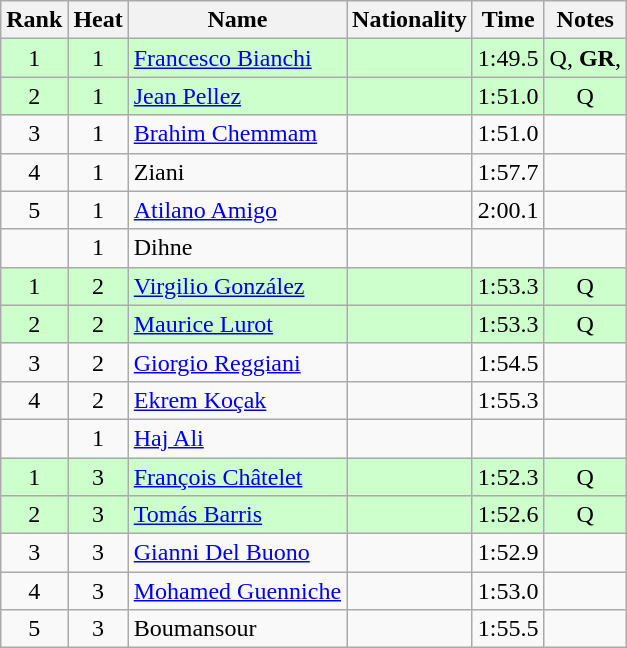<table class="wikitable sortable" style="text-align:center">
<tr>
<th>Rank</th>
<th>Heat</th>
<th>Name</th>
<th>Nationality</th>
<th>Time</th>
<th>Notes</th>
</tr>
<tr bgcolor=ccffcc>
<td>1</td>
<td>1</td>
<td align=left><a href='#'>Francesco Bianchi</a></td>
<td align=left></td>
<td>1:49.5</td>
<td>Q, <strong>GR</strong>,</td>
</tr>
<tr bgcolor=ccffcc>
<td>2</td>
<td>1</td>
<td align=left><a href='#'>Jean Pellez</a></td>
<td align=left></td>
<td>1:51.0</td>
<td>Q</td>
</tr>
<tr>
<td>3</td>
<td>1</td>
<td align=left><a href='#'>Brahim Chemmam</a></td>
<td align=left></td>
<td>1:51.0</td>
<td></td>
</tr>
<tr>
<td>4</td>
<td>1</td>
<td align=left>Ziani</td>
<td align=left></td>
<td>1:57.7</td>
<td></td>
</tr>
<tr>
<td>5</td>
<td>1</td>
<td align=left><a href='#'>Atilano Amigo</a></td>
<td align=left></td>
<td>2:00.1</td>
<td></td>
</tr>
<tr>
<td></td>
<td>1</td>
<td align=left>Dihne</td>
<td align=left></td>
<td></td>
<td></td>
</tr>
<tr bgcolor=ccffcc>
<td>1</td>
<td>2</td>
<td align=left><a href='#'>Virgilio González</a></td>
<td align=left></td>
<td>1:53.3</td>
<td>Q</td>
</tr>
<tr bgcolor=ccffcc>
<td>2</td>
<td>2</td>
<td align=left><a href='#'>Maurice Lurot</a></td>
<td align=left></td>
<td>1:53.3</td>
<td>Q</td>
</tr>
<tr>
<td>3</td>
<td>2</td>
<td align=left><a href='#'>Giorgio Reggiani</a></td>
<td align=left></td>
<td>1:54.5</td>
<td></td>
</tr>
<tr>
<td>4</td>
<td>2</td>
<td align=left><a href='#'>Ekrem Koçak</a></td>
<td align=left></td>
<td>1:55.3</td>
<td></td>
</tr>
<tr>
<td></td>
<td>1</td>
<td align=left><a href='#'>Haj Ali</a></td>
<td align=left></td>
<td></td>
<td></td>
</tr>
<tr bgcolor=ccffcc>
<td>1</td>
<td>3</td>
<td align=left><a href='#'>François Châtelet</a></td>
<td align=left></td>
<td>1:52.3</td>
<td>Q</td>
</tr>
<tr bgcolor=ccffcc>
<td>2</td>
<td>3</td>
<td align=left><a href='#'>Tomás Barris</a></td>
<td align=left></td>
<td>1:52.6</td>
<td>Q</td>
</tr>
<tr>
<td>3</td>
<td>3</td>
<td align=left><a href='#'>Gianni Del Buono</a></td>
<td align=left></td>
<td>1:52.9</td>
<td></td>
</tr>
<tr>
<td>4</td>
<td>3</td>
<td align=left><a href='#'>Mohamed Guenniche</a></td>
<td align=left></td>
<td>1:53.0</td>
<td></td>
</tr>
<tr>
<td>5</td>
<td>3</td>
<td align=left>Boumansour</td>
<td align=left></td>
<td>1:55.5</td>
<td></td>
</tr>
</table>
